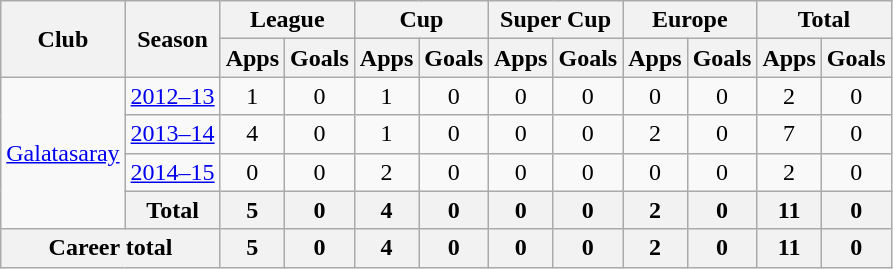<table class="wikitable" style="text-align: center;">
<tr>
<th rowspan="2">Club</th>
<th rowspan="2">Season</th>
<th colspan="2">League</th>
<th colspan="2">Cup</th>
<th colspan="2">Super Cup</th>
<th colspan="2">Europe</th>
<th colspan="2">Total</th>
</tr>
<tr>
<th>Apps</th>
<th>Goals</th>
<th>Apps</th>
<th>Goals</th>
<th>Apps</th>
<th>Goals</th>
<th>Apps</th>
<th>Goals</th>
<th>Apps</th>
<th>Goals</th>
</tr>
<tr>
<td rowspan="4"><a href='#'>Galatasaray</a></td>
<td><a href='#'>2012–13</a></td>
<td>1</td>
<td>0</td>
<td>1</td>
<td>0</td>
<td>0</td>
<td>0</td>
<td>0</td>
<td>0</td>
<td>2</td>
<td>0</td>
</tr>
<tr>
<td><a href='#'>2013–14</a></td>
<td>4</td>
<td>0</td>
<td>1</td>
<td>0</td>
<td>0</td>
<td>0</td>
<td>2</td>
<td>0</td>
<td>7</td>
<td>0</td>
</tr>
<tr>
<td><a href='#'>2014–15</a></td>
<td>0</td>
<td>0</td>
<td>2</td>
<td>0</td>
<td>0</td>
<td>0</td>
<td>0</td>
<td>0</td>
<td>2</td>
<td>0</td>
</tr>
<tr>
<th>Total</th>
<th>5</th>
<th>0</th>
<th>4</th>
<th>0</th>
<th>0</th>
<th>0</th>
<th>2</th>
<th>0</th>
<th>11</th>
<th>0</th>
</tr>
<tr>
<th colspan="2">Career total</th>
<th>5</th>
<th>0</th>
<th>4</th>
<th>0</th>
<th>0</th>
<th>0</th>
<th>2</th>
<th>0</th>
<th>11</th>
<th>0</th>
</tr>
</table>
